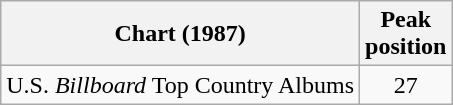<table class="wikitable">
<tr>
<th>Chart (1987)</th>
<th>Peak<br>position</th>
</tr>
<tr>
<td>U.S. <em>Billboard</em> Top Country Albums</td>
<td align="center">27</td>
</tr>
</table>
